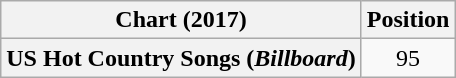<table class="wikitable plainrowheaders" style="text-align:center">
<tr>
<th scope="col">Chart (2017)</th>
<th scope="col">Position</th>
</tr>
<tr>
<th scope="row">US Hot Country Songs (<em>Billboard</em>)</th>
<td>95</td>
</tr>
</table>
